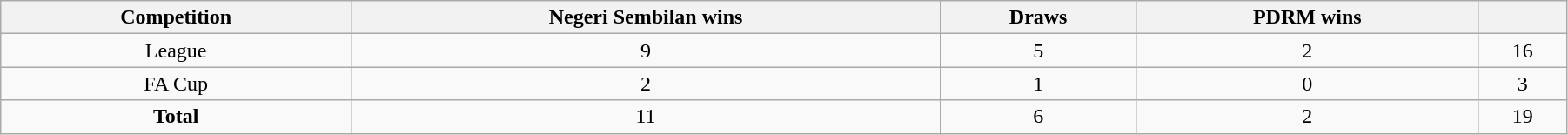<table class="wikitable" style="width:95%;text-align:center">
<tr>
<th>Competition</th>
<th>Negeri Sembilan wins</th>
<th>Draws</th>
<th>PDRM wins</th>
<th></th>
</tr>
<tr>
<td>League</td>
<td>9</td>
<td>5</td>
<td>2</td>
<td>16</td>
</tr>
<tr>
<td>FA Cup</td>
<td>2</td>
<td>1</td>
<td>0</td>
<td>3</td>
</tr>
<tr>
<td><strong>Total</strong></td>
<td>11</td>
<td>6</td>
<td>2</td>
<td>19</td>
</tr>
</table>
